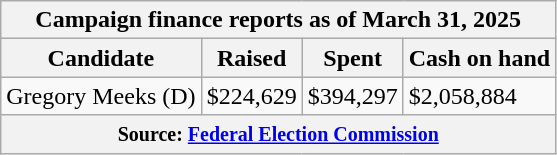<table class="wikitable sortable">
<tr>
<th colspan=4>Campaign finance reports as of March 31, 2025</th>
</tr>
<tr style="text-align:center;">
<th>Candidate</th>
<th>Raised</th>
<th>Spent</th>
<th>Cash on hand</th>
</tr>
<tr>
<td>Gregory Meeks (D)</td>
<td>$224,629</td>
<td>$394,297</td>
<td>$2,058,884</td>
</tr>
<tr>
<th colspan="4"><small>Source: <a href='#'>Federal Election Commission</a></small></th>
</tr>
</table>
